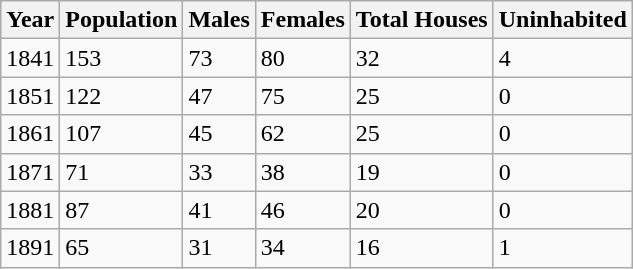<table class="wikitable">
<tr>
<th>Year</th>
<th>Population</th>
<th>Males</th>
<th>Females</th>
<th>Total Houses</th>
<th>Uninhabited</th>
</tr>
<tr>
<td>1841</td>
<td>153</td>
<td>73</td>
<td>80</td>
<td>32</td>
<td>4</td>
</tr>
<tr>
<td>1851</td>
<td>122</td>
<td>47</td>
<td>75</td>
<td>25</td>
<td>0</td>
</tr>
<tr>
<td>1861</td>
<td>107</td>
<td>45</td>
<td>62</td>
<td>25</td>
<td>0</td>
</tr>
<tr>
<td>1871</td>
<td>71</td>
<td>33</td>
<td>38</td>
<td>19</td>
<td>0</td>
</tr>
<tr>
<td>1881</td>
<td>87</td>
<td>41</td>
<td>46</td>
<td>20</td>
<td>0</td>
</tr>
<tr>
<td>1891</td>
<td>65</td>
<td>31</td>
<td>34</td>
<td>16</td>
<td>1</td>
</tr>
</table>
